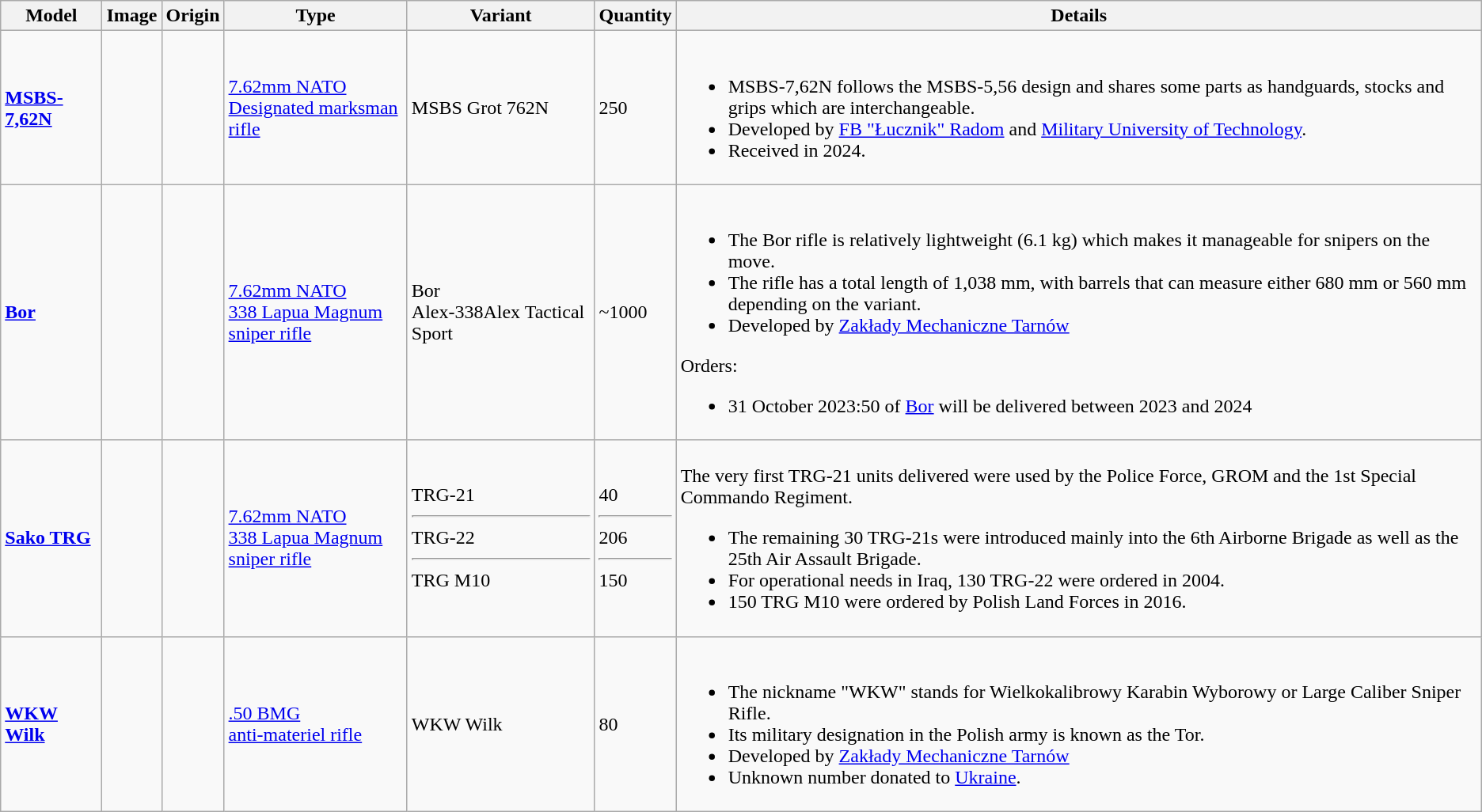<table class="wikitable">
<tr>
<th>Model</th>
<th>Image</th>
<th>Origin</th>
<th>Type</th>
<th>Variant</th>
<th>Quantity</th>
<th>Details</th>
</tr>
<tr>
<td><a href='#'><strong>MSBS-7,62N</strong></a></td>
<td></td>
<td><small></small></td>
<td><a href='#'>7.62mm NATO</a><br><a href='#'>Designated marksman rifle</a></td>
<td>MSBS Grot 762N</td>
<td>250</td>
<td><br><ul><li>MSBS-7,62N follows the MSBS-5,56 design and shares some parts as handguards, stocks and grips which are interchangeable.</li><li>Developed by <a href='#'>FB "Łucznik" Radom</a> and <a href='#'>Military University of Technology</a>.</li><li>Received in 2024.</li></ul></td>
</tr>
<tr>
<td><a href='#'><strong>Bor</strong></a></td>
<td> </td>
<td><small></small></td>
<td><a href='#'>7.62mm NATO</a><br><a href='#'>338 Lapua Magnum</a><br><a href='#'>sniper rifle</a></td>
<td>Bor<br>Alex-338Alex Tactical Sport</td>
<td>~1000</td>
<td><br><ul><li>The Bor rifle is relatively lightweight (6.1 kg) which makes it manageable for snipers on the move.</li><li>The rifle has a total length of 1,038 mm, with barrels that can measure either 680 mm or 560 mm depending on the variant.</li><li>Developed by <a href='#'>Zakłady Mechaniczne Tarnów</a></li></ul>Orders:<ul><li>31 October 2023:50 of <a href='#'>Bor</a> will be delivered between 2023 and 2024</li></ul></td>
</tr>
<tr>
<td><strong><a href='#'>Sako TRG</a></strong></td>
<td></td>
<td><small></small></td>
<td><a href='#'>7.62mm NATO</a><br><a href='#'>338 Lapua Magnum</a><br><a href='#'>sniper rifle</a></td>
<td>TRG-21<hr>TRG-22<hr>TRG M10</td>
<td>40 <hr> 206<hr> 150</td>
<td><br>The very first TRG-21 units delivered were used by the Police Force, GROM and the 1st Special Commando Regiment.<ul><li>The remaining 30 TRG-21s were introduced mainly into the 6th Airborne Brigade as well as the 25th Air Assault Brigade.</li><li>For operational needs in Iraq, 130 TRG-22 were ordered in 2004.</li><li>150 TRG M10 were ordered by Polish Land Forces in 2016.</li></ul></td>
</tr>
<tr>
<td><strong><a href='#'>WKW Wilk</a></strong></td>
<td></td>
<td><small></small></td>
<td><a href='#'>.50 BMG</a><br><a href='#'>anti-materiel rifle</a></td>
<td>WKW Wilk</td>
<td>80</td>
<td><br><ul><li>The nickname "WKW" stands for Wielkokalibrowy Karabin Wyborowy or Large Caliber Sniper Rifle.</li><li>Its military designation in the Polish army is known as the Tor.</li><li>Developed by <a href='#'>Zakłady Mechaniczne Tarnów</a></li><li>Unknown number donated to <a href='#'>Ukraine</a>.</li></ul></td>
</tr>
</table>
